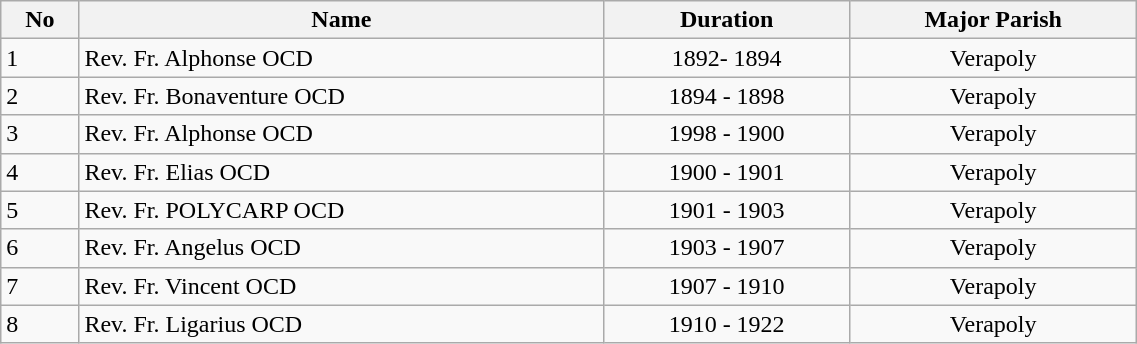<table class="wikitable" style="width: 60%">
<tr>
<th>No</th>
<th>Name</th>
<th>Duration</th>
<th>Major Parish</th>
</tr>
<tr>
<td>1</td>
<td>Rev. Fr. Alphonse OCD</td>
<td align=center>1892- 1894</td>
<td align=center>Verapoly</td>
</tr>
<tr>
<td>2</td>
<td>Rev. Fr. Bonaventure OCD</td>
<td align=center>1894 - 1898</td>
<td align=center>Verapoly</td>
</tr>
<tr>
<td>3</td>
<td>Rev. Fr. Alphonse OCD</td>
<td align=center>1998 - 1900</td>
<td align=center>Verapoly</td>
</tr>
<tr>
<td>4</td>
<td>Rev. Fr. Elias OCD</td>
<td align=center>1900 - 1901</td>
<td align=center>Verapoly</td>
</tr>
<tr>
<td>5</td>
<td>Rev. Fr. POLYCARP OCD</td>
<td align=center>1901 - 1903</td>
<td align=center>Verapoly</td>
</tr>
<tr>
<td>6</td>
<td>Rev. Fr. Angelus OCD</td>
<td align=center>1903 - 1907</td>
<td align=center>Verapoly</td>
</tr>
<tr>
<td>7</td>
<td>Rev. Fr. Vincent OCD</td>
<td align=center>1907 - 1910</td>
<td align=center>Verapoly</td>
</tr>
<tr>
<td>8</td>
<td>Rev. Fr. Ligarius OCD</td>
<td align=center>1910 - 1922</td>
<td align=center>Verapoly</td>
</tr>
</table>
